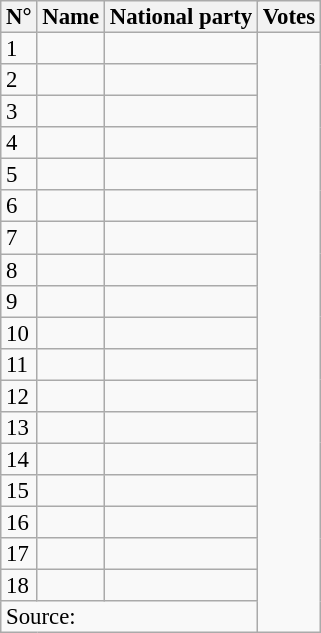<table class="wikitable sortable" style="font-size:95%;line-height:14px;">
<tr>
<th>N°</th>
<th>Name</th>
<th colspan="2">National party</th>
<th>Votes</th>
</tr>
<tr>
<td>1</td>
<td></td>
<td></td>
</tr>
<tr>
<td>2</td>
<td></td>
<td></td>
</tr>
<tr>
<td>3</td>
<td><em></em></td>
<td></td>
</tr>
<tr>
<td>4</td>
<td></td>
<td></td>
</tr>
<tr>
<td>5</td>
<td></td>
<td></td>
</tr>
<tr>
<td>6</td>
<td></td>
<td></td>
</tr>
<tr>
<td>7</td>
<td></td>
<td></td>
</tr>
<tr>
<td>8</td>
<td></td>
<td></td>
</tr>
<tr>
<td>9</td>
<td></td>
<td></td>
</tr>
<tr>
<td>10</td>
<td></td>
<td></td>
</tr>
<tr>
<td>11</td>
<td></td>
<td></td>
</tr>
<tr>
<td>12</td>
<td></td>
<td></td>
</tr>
<tr>
<td>13</td>
<td></td>
<td></td>
</tr>
<tr>
<td>14</td>
<td></td>
<td></td>
</tr>
<tr>
<td>15</td>
<td></td>
<td></td>
</tr>
<tr>
<td>16</td>
<td></td>
<td></td>
</tr>
<tr>
<td>17</td>
<td></td>
<td></td>
</tr>
<tr>
<td>18</td>
<td></td>
<td></td>
</tr>
<tr>
<td colspan="3">Source: </td>
</tr>
</table>
